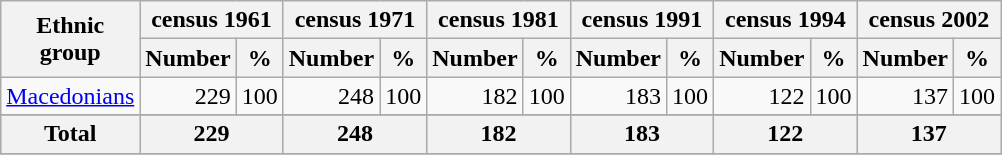<table class="wikitable">
<tr>
<th rowspan="2">Ethnic<br>group</th>
<th colspan="2">census 1961</th>
<th colspan="2">census 1971</th>
<th colspan="2">census 1981</th>
<th colspan="2">census 1991</th>
<th colspan="2">census 1994</th>
<th colspan="2">census 2002</th>
</tr>
<tr bgcolor="#e0e0e0">
<th>Number</th>
<th>%</th>
<th>Number</th>
<th>%</th>
<th>Number</th>
<th>%</th>
<th>Number</th>
<th>%</th>
<th>Number</th>
<th>%</th>
<th>Number</th>
<th>%</th>
</tr>
<tr>
<td><a href='#'>Macedonians</a></td>
<td align="right">229</td>
<td align="right">100</td>
<td align="right">248</td>
<td align="right">100</td>
<td align="right">182</td>
<td align="right">100</td>
<td align="right">183</td>
<td align="right">100</td>
<td align="right">122</td>
<td align="right">100</td>
<td align="right">137</td>
<td align="right">100</td>
</tr>
<tr>
</tr>
<tr bgcolor="#e0e0e0">
<th align="left">Total</th>
<th colspan="2">229</th>
<th colspan="2">248</th>
<th colspan="2">182</th>
<th colspan="2">183</th>
<th colspan="2">122</th>
<th colspan="2">137</th>
</tr>
<tr>
</tr>
</table>
